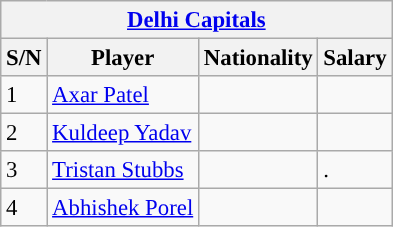<table class="wikitable" style="font-size:95%;">
<tr>
<th scope="colgroup" colspan="4" style="background:#"><a href='#'><span>Delhi Capitals</span></a></th>
</tr>
<tr>
<th scope="col">S/N</th>
<th scope="col">Player</th>
<th scope="col">Nationality</th>
<th scope="col">Salary</th>
</tr>
<tr>
<td>1</td>
<td><a href='#'>Axar Patel</a></td>
<td></td>
<td></td>
</tr>
<tr>
<td>2</td>
<td><a href='#'>Kuldeep Yadav</a></td>
<td></td>
<td></td>
</tr>
<tr>
<td>3</td>
<td><a href='#'>Tristan Stubbs</a></td>
<td></td>
<td>.</td>
</tr>
<tr>
<td>4</td>
<td><a href='#'>Abhishek Porel</a></td>
<td></td>
<td></td>
</tr>
</table>
